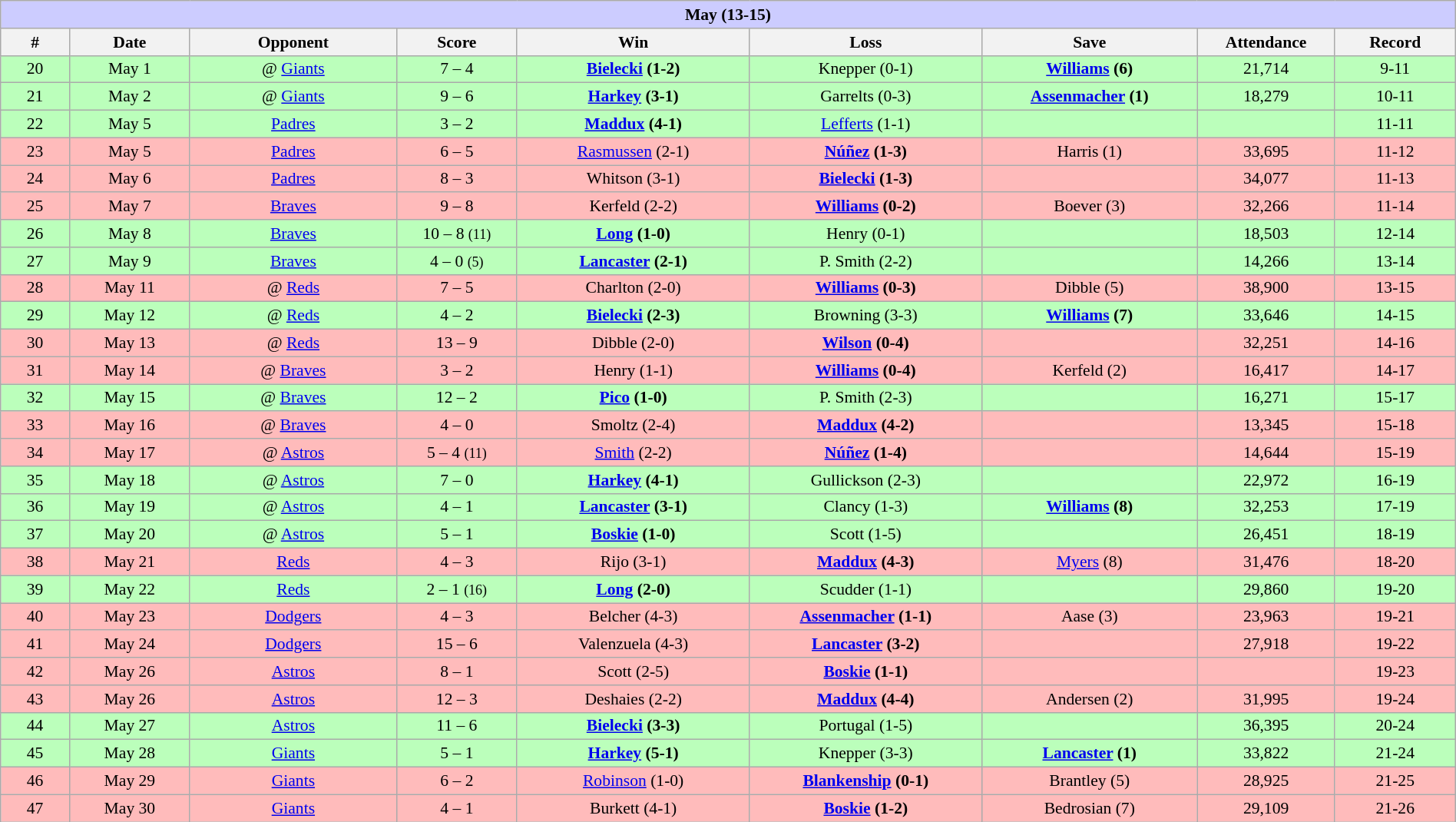<table class="wikitable collapsible collapsed" style="width:100%; font-size:.9em; margin:0;">
<tr>
<th colspan="9" style="background-color:#ccf;">May (13-15)</th>
</tr>
<tr>
<th bgcolor="#DDDDFF" width="4%">#</th>
<th bgcolor="#DDDDFF" width="7%">Date</th>
<th bgcolor="#DDDDFF" width="12%">Opponent</th>
<th bgcolor="#DDDDFF" width="7%">Score</th>
<th bgcolor="#DDDDFF" width="13.5%">Win</th>
<th bgcolor="#DDDDFF" width="13.5%">Loss</th>
<th bgcolor="#DDDDFF" width="12.5%">Save</th>
<th bgcolor="#DDDDFF" width="8%">Attendance</th>
<th bgcolor="#DDDDFF" width="7%">Record</th>
</tr>
<tr align="center" bgcolor="bbffbb">
<td>20</td>
<td>May 1</td>
<td>@ <a href='#'>Giants</a></td>
<td>7 – 4</td>
<td><strong><a href='#'>Bielecki</a> (1-2)</strong></td>
<td>Knepper (0-1)</td>
<td><strong><a href='#'>Williams</a> (6)</strong></td>
<td>21,714</td>
<td>9-11</td>
</tr>
<tr align="center" bgcolor="bbffbb">
<td>21</td>
<td>May 2</td>
<td>@ <a href='#'>Giants</a></td>
<td>9 – 6</td>
<td><strong><a href='#'>Harkey</a> (3-1)</strong></td>
<td>Garrelts (0-3)</td>
<td><strong><a href='#'>Assenmacher</a> (1)</strong></td>
<td>18,279</td>
<td>10-11</td>
</tr>
<tr align="center" bgcolor="bbffbb">
<td>22</td>
<td>May 5</td>
<td><a href='#'>Padres</a></td>
<td>3 – 2</td>
<td><strong><a href='#'>Maddux</a> (4-1)</strong></td>
<td><a href='#'>Lefferts</a> (1-1)</td>
<td></td>
<td></td>
<td>11-11</td>
</tr>
<tr align="center" bgcolor="ffbbbb">
<td>23</td>
<td>May 5</td>
<td><a href='#'>Padres</a></td>
<td>6 – 5</td>
<td><a href='#'>Rasmussen</a> (2-1)</td>
<td><strong><a href='#'>Núñez</a> (1-3)</strong></td>
<td>Harris (1)</td>
<td>33,695</td>
<td>11-12</td>
</tr>
<tr align="center" bgcolor="ffbbbb">
<td>24</td>
<td>May 6</td>
<td><a href='#'>Padres</a></td>
<td>8 – 3</td>
<td>Whitson (3-1)</td>
<td><strong><a href='#'>Bielecki</a> (1-3)</strong></td>
<td></td>
<td>34,077</td>
<td>11-13</td>
</tr>
<tr align="center" bgcolor="ffbbbb">
<td>25</td>
<td>May 7</td>
<td><a href='#'>Braves</a></td>
<td>9 – 8</td>
<td>Kerfeld (2-2)</td>
<td><strong><a href='#'>Williams</a> (0-2)</strong></td>
<td>Boever (3)</td>
<td>32,266</td>
<td>11-14</td>
</tr>
<tr align="center" bgcolor="bbffbb">
<td>26</td>
<td>May 8</td>
<td><a href='#'>Braves</a></td>
<td>10 – 8 <small>(11)</small></td>
<td><strong><a href='#'>Long</a> (1-0)</strong></td>
<td>Henry (0-1)</td>
<td></td>
<td>18,503</td>
<td>12-14</td>
</tr>
<tr align="center" bgcolor="bbffbb">
<td>27</td>
<td>May 9</td>
<td><a href='#'>Braves</a></td>
<td>4 – 0 <small>(5)</small></td>
<td><strong><a href='#'>Lancaster</a> (2-1)</strong></td>
<td>P. Smith (2-2)</td>
<td></td>
<td>14,266</td>
<td>13-14</td>
</tr>
<tr align="center" bgcolor="ffbbbb">
<td>28</td>
<td>May 11</td>
<td>@ <a href='#'>Reds</a></td>
<td>7 – 5</td>
<td>Charlton (2-0)</td>
<td><strong><a href='#'>Williams</a> (0-3)</strong></td>
<td>Dibble (5)</td>
<td>38,900</td>
<td>13-15</td>
</tr>
<tr align="center" bgcolor="bbffbb">
<td>29</td>
<td>May 12</td>
<td>@ <a href='#'>Reds</a></td>
<td>4 – 2</td>
<td><strong><a href='#'>Bielecki</a> (2-3)</strong></td>
<td>Browning (3-3)</td>
<td><strong><a href='#'>Williams</a> (7)</strong></td>
<td>33,646</td>
<td>14-15</td>
</tr>
<tr align="center" bgcolor="ffbbbb">
<td>30</td>
<td>May 13</td>
<td>@ <a href='#'>Reds</a></td>
<td>13 – 9</td>
<td>Dibble (2-0)</td>
<td><strong><a href='#'>Wilson</a> (0-4)</strong></td>
<td></td>
<td>32,251</td>
<td>14-16</td>
</tr>
<tr align="center" bgcolor="ffbbbb">
<td>31</td>
<td>May 14</td>
<td>@ <a href='#'>Braves</a></td>
<td>3 – 2</td>
<td>Henry (1-1)</td>
<td><strong><a href='#'>Williams</a> (0-4)</strong></td>
<td>Kerfeld (2)</td>
<td>16,417</td>
<td>14-17</td>
</tr>
<tr align="center" bgcolor="bbffbb">
<td>32</td>
<td>May 15</td>
<td>@ <a href='#'>Braves</a></td>
<td>12 – 2</td>
<td><strong><a href='#'>Pico</a> (1-0)</strong></td>
<td>P. Smith (2-3)</td>
<td></td>
<td>16,271</td>
<td>15-17</td>
</tr>
<tr align="center" bgcolor="ffbbbb">
<td>33</td>
<td>May 16</td>
<td>@ <a href='#'>Braves</a></td>
<td>4 – 0</td>
<td>Smoltz (2-4)</td>
<td><strong><a href='#'>Maddux</a> (4-2)</strong></td>
<td></td>
<td>13,345</td>
<td>15-18</td>
</tr>
<tr align="center" bgcolor="ffbbbb">
<td>34</td>
<td>May 17</td>
<td>@ <a href='#'>Astros</a></td>
<td>5 – 4 <small>(11)</small></td>
<td><a href='#'>Smith</a> (2-2)</td>
<td><strong><a href='#'>Núñez</a> (1-4)</strong></td>
<td></td>
<td>14,644</td>
<td>15-19</td>
</tr>
<tr align="center" bgcolor="bbffbb">
<td>35</td>
<td>May 18</td>
<td>@ <a href='#'>Astros</a></td>
<td>7 – 0</td>
<td><strong><a href='#'>Harkey</a> (4-1)</strong></td>
<td>Gullickson (2-3)</td>
<td></td>
<td>22,972</td>
<td>16-19</td>
</tr>
<tr align="center" bgcolor="bbffbb">
<td>36</td>
<td>May 19</td>
<td>@ <a href='#'>Astros</a></td>
<td>4 – 1</td>
<td><strong><a href='#'>Lancaster</a> (3-1)</strong></td>
<td>Clancy (1-3)</td>
<td><strong><a href='#'>Williams</a> (8)</strong></td>
<td>32,253</td>
<td>17-19</td>
</tr>
<tr align="center" bgcolor="bbffbb">
<td>37</td>
<td>May 20</td>
<td>@ <a href='#'>Astros</a></td>
<td>5 – 1</td>
<td><strong><a href='#'>Boskie</a> (1-0)</strong></td>
<td>Scott (1-5)</td>
<td></td>
<td>26,451</td>
<td>18-19</td>
</tr>
<tr align="center" bgcolor="ffbbbb">
<td>38</td>
<td>May 21</td>
<td><a href='#'>Reds</a></td>
<td>4 – 3</td>
<td>Rijo (3-1)</td>
<td><strong><a href='#'>Maddux</a> (4-3)</strong></td>
<td><a href='#'>Myers</a> (8)</td>
<td>31,476</td>
<td>18-20</td>
</tr>
<tr align="center" bgcolor="bbffbb">
<td>39</td>
<td>May 22</td>
<td><a href='#'>Reds</a></td>
<td>2 – 1 <small>(16)</small></td>
<td><strong><a href='#'>Long</a> (2-0)</strong></td>
<td>Scudder (1-1)</td>
<td></td>
<td>29,860</td>
<td>19-20</td>
</tr>
<tr align="center" bgcolor="ffbbbb">
<td>40</td>
<td>May 23</td>
<td><a href='#'>Dodgers</a></td>
<td>4 – 3</td>
<td>Belcher (4-3)</td>
<td><strong><a href='#'>Assenmacher</a> (1-1)</strong></td>
<td>Aase (3)</td>
<td>23,963</td>
<td>19-21</td>
</tr>
<tr align="center" bgcolor="ffbbbb">
<td>41</td>
<td>May 24</td>
<td><a href='#'>Dodgers</a></td>
<td>15 – 6</td>
<td>Valenzuela (4-3)</td>
<td><strong><a href='#'>Lancaster</a> (3-2)</strong></td>
<td></td>
<td>27,918</td>
<td>19-22</td>
</tr>
<tr align="center" bgcolor="ffbbbb">
<td>42</td>
<td>May 26</td>
<td><a href='#'>Astros</a></td>
<td>8 – 1</td>
<td>Scott (2-5)</td>
<td><strong><a href='#'>Boskie</a> (1-1)</strong></td>
<td></td>
<td></td>
<td>19-23</td>
</tr>
<tr align="center" bgcolor="ffbbbb">
<td>43</td>
<td>May 26</td>
<td><a href='#'>Astros</a></td>
<td>12 – 3</td>
<td>Deshaies (2-2)</td>
<td><strong><a href='#'>Maddux</a> (4-4)</strong></td>
<td>Andersen (2)</td>
<td>31,995</td>
<td>19-24</td>
</tr>
<tr align="center" bgcolor="bbffbb">
<td>44</td>
<td>May 27</td>
<td><a href='#'>Astros</a></td>
<td>11 – 6</td>
<td><strong><a href='#'>Bielecki</a> (3-3)</strong></td>
<td>Portugal (1-5)</td>
<td></td>
<td>36,395</td>
<td>20-24</td>
</tr>
<tr align="center" bgcolor="bbffbb">
<td>45</td>
<td>May 28</td>
<td><a href='#'>Giants</a></td>
<td>5 – 1</td>
<td><strong><a href='#'>Harkey</a> (5-1)</strong></td>
<td>Knepper (3-3)</td>
<td><strong><a href='#'>Lancaster</a> (1)</strong></td>
<td>33,822</td>
<td>21-24</td>
</tr>
<tr align="center" bgcolor="ffbbbb">
<td>46</td>
<td>May 29</td>
<td><a href='#'>Giants</a></td>
<td>6 – 2</td>
<td><a href='#'>Robinson</a> (1-0)</td>
<td><strong><a href='#'>Blankenship</a> (0-1)</strong></td>
<td>Brantley (5)</td>
<td>28,925</td>
<td>21-25</td>
</tr>
<tr align="center" bgcolor="ffbbbb">
<td>47</td>
<td>May 30</td>
<td><a href='#'>Giants</a></td>
<td>4 – 1</td>
<td>Burkett (4-1)</td>
<td><strong><a href='#'>Boskie</a> (1-2)</strong></td>
<td>Bedrosian (7)</td>
<td>29,109</td>
<td>21-26</td>
</tr>
</table>
